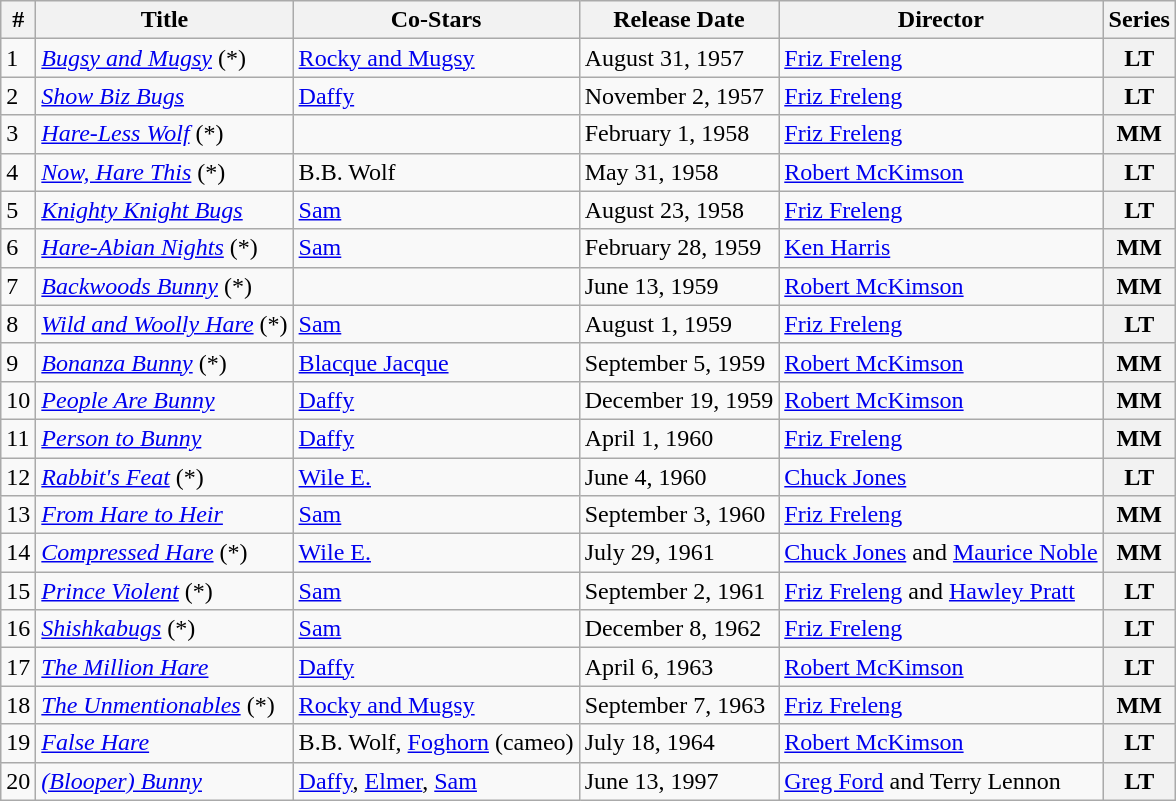<table class="wikitable sortable">
<tr>
<th>#</th>
<th>Title</th>
<th>Co-Stars</th>
<th>Release Date</th>
<th>Director</th>
<th>Series</th>
</tr>
<tr>
<td>1</td>
<td><em><a href='#'>Bugsy and Mugsy</a></em> (*)</td>
<td><a href='#'>Rocky and Mugsy</a></td>
<td>August 31, 1957</td>
<td><a href='#'>Friz Freleng</a></td>
<th>LT</th>
</tr>
<tr>
<td>2</td>
<td><em><a href='#'>Show Biz Bugs</a></em></td>
<td><a href='#'>Daffy</a></td>
<td>November 2, 1957</td>
<td><a href='#'>Friz Freleng</a></td>
<th>LT</th>
</tr>
<tr>
<td>3</td>
<td><em><a href='#'>Hare-Less Wolf</a></em> (*)</td>
<td></td>
<td>February 1, 1958</td>
<td><a href='#'>Friz Freleng</a></td>
<th>MM</th>
</tr>
<tr>
<td>4</td>
<td><em><a href='#'>Now, Hare This</a></em> (*)</td>
<td>B.B. Wolf</td>
<td>May 31, 1958</td>
<td><a href='#'>Robert McKimson</a></td>
<th>LT</th>
</tr>
<tr>
<td>5</td>
<td><em><a href='#'>Knighty Knight Bugs</a></em></td>
<td><a href='#'>Sam</a></td>
<td>August 23, 1958</td>
<td><a href='#'>Friz Freleng</a></td>
<th>LT</th>
</tr>
<tr>
<td>6</td>
<td><em><a href='#'>Hare-Abian Nights</a></em> (*)</td>
<td><a href='#'>Sam</a></td>
<td>February 28, 1959</td>
<td><a href='#'>Ken Harris</a></td>
<th>MM</th>
</tr>
<tr>
<td>7</td>
<td><em><a href='#'>Backwoods Bunny</a></em> (*)</td>
<td></td>
<td>June 13, 1959</td>
<td><a href='#'>Robert McKimson</a></td>
<th>MM</th>
</tr>
<tr>
<td>8</td>
<td><em><a href='#'>Wild and Woolly Hare</a></em> (*)</td>
<td><a href='#'>Sam</a></td>
<td>August 1, 1959</td>
<td><a href='#'>Friz Freleng</a></td>
<th>LT</th>
</tr>
<tr>
<td>9</td>
<td><em><a href='#'>Bonanza Bunny</a></em> (*)</td>
<td><a href='#'>Blacque Jacque</a></td>
<td>September 5, 1959</td>
<td><a href='#'>Robert McKimson</a></td>
<th>MM</th>
</tr>
<tr>
<td>10</td>
<td><em><a href='#'>People Are Bunny</a></em> </td>
<td><a href='#'>Daffy</a></td>
<td>December 19, 1959</td>
<td><a href='#'>Robert McKimson</a></td>
<th>MM</th>
</tr>
<tr>
<td>11</td>
<td><em><a href='#'>Person to Bunny</a></em> </td>
<td><a href='#'>Daffy</a></td>
<td>April 1, 1960</td>
<td><a href='#'>Friz Freleng</a></td>
<th>MM</th>
</tr>
<tr>
<td>12</td>
<td><em><a href='#'>Rabbit's Feat</a></em> (*)</td>
<td><a href='#'>Wile E.</a></td>
<td>June 4, 1960</td>
<td><a href='#'>Chuck Jones</a></td>
<th>LT</th>
</tr>
<tr>
<td>13</td>
<td><em><a href='#'>From Hare to Heir</a></em> </td>
<td><a href='#'>Sam</a></td>
<td>September 3, 1960</td>
<td><a href='#'>Friz Freleng</a></td>
<th>MM</th>
</tr>
<tr>
<td>14</td>
<td><em><a href='#'>Compressed Hare</a></em> (*)</td>
<td><a href='#'>Wile E.</a></td>
<td>July 29, 1961</td>
<td><a href='#'>Chuck Jones</a> and <a href='#'>Maurice Noble</a></td>
<th>MM</th>
</tr>
<tr>
<td>15</td>
<td><em><a href='#'>Prince Violent</a></em> (*)</td>
<td><a href='#'>Sam</a></td>
<td>September 2, 1961</td>
<td><a href='#'>Friz Freleng</a> and <a href='#'>Hawley Pratt</a></td>
<th>LT</th>
</tr>
<tr>
<td>16</td>
<td><em><a href='#'>Shishkabugs</a></em> (*)</td>
<td><a href='#'>Sam</a></td>
<td>December 8, 1962</td>
<td><a href='#'>Friz Freleng</a></td>
<th>LT</th>
</tr>
<tr>
<td>17</td>
<td><em><a href='#'>The Million Hare</a></em> </td>
<td><a href='#'>Daffy</a></td>
<td>April 6, 1963</td>
<td><a href='#'>Robert McKimson</a></td>
<th>LT</th>
</tr>
<tr>
<td>18</td>
<td><em><a href='#'>The Unmentionables</a></em> (*)</td>
<td><a href='#'>Rocky and Mugsy</a></td>
<td>September 7, 1963</td>
<td><a href='#'>Friz Freleng</a></td>
<th>MM</th>
</tr>
<tr>
<td>19</td>
<td><em><a href='#'>False Hare</a></em> </td>
<td>B.B. Wolf, <a href='#'>Foghorn</a> (cameo)</td>
<td>July 18, 1964</td>
<td><a href='#'>Robert McKimson</a></td>
<th>LT</th>
</tr>
<tr>
<td>20</td>
<td><em><a href='#'>(Blooper) Bunny</a></em></td>
<td><a href='#'>Daffy</a>, <a href='#'>Elmer</a>, <a href='#'>Sam</a></td>
<td>June 13, 1997</td>
<td><a href='#'>Greg Ford</a> and Terry Lennon</td>
<th>LT</th>
</tr>
</table>
